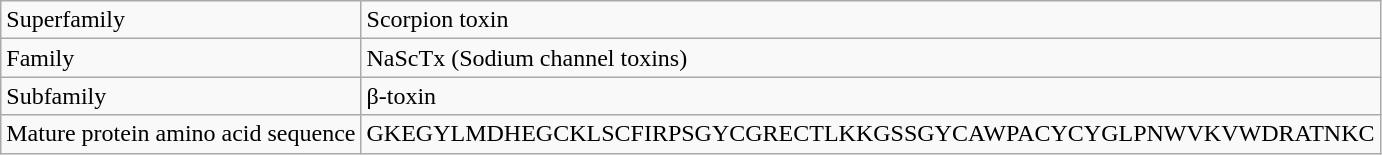<table class="wikitable">
<tr>
<td>Superfamily</td>
<td>Scorpion toxin</td>
</tr>
<tr>
<td>Family</td>
<td>NaScTx (Sodium channel toxins)</td>
</tr>
<tr>
<td>Subfamily</td>
<td>β-toxin</td>
</tr>
<tr>
<td>Mature protein amino acid sequence</td>
<td>GKEGYLMDHEGCKLSCFIRPSGYCGRECTLKKGSSGYCAWPACYCYGLPNWVKVWDRATNKC</td>
</tr>
</table>
